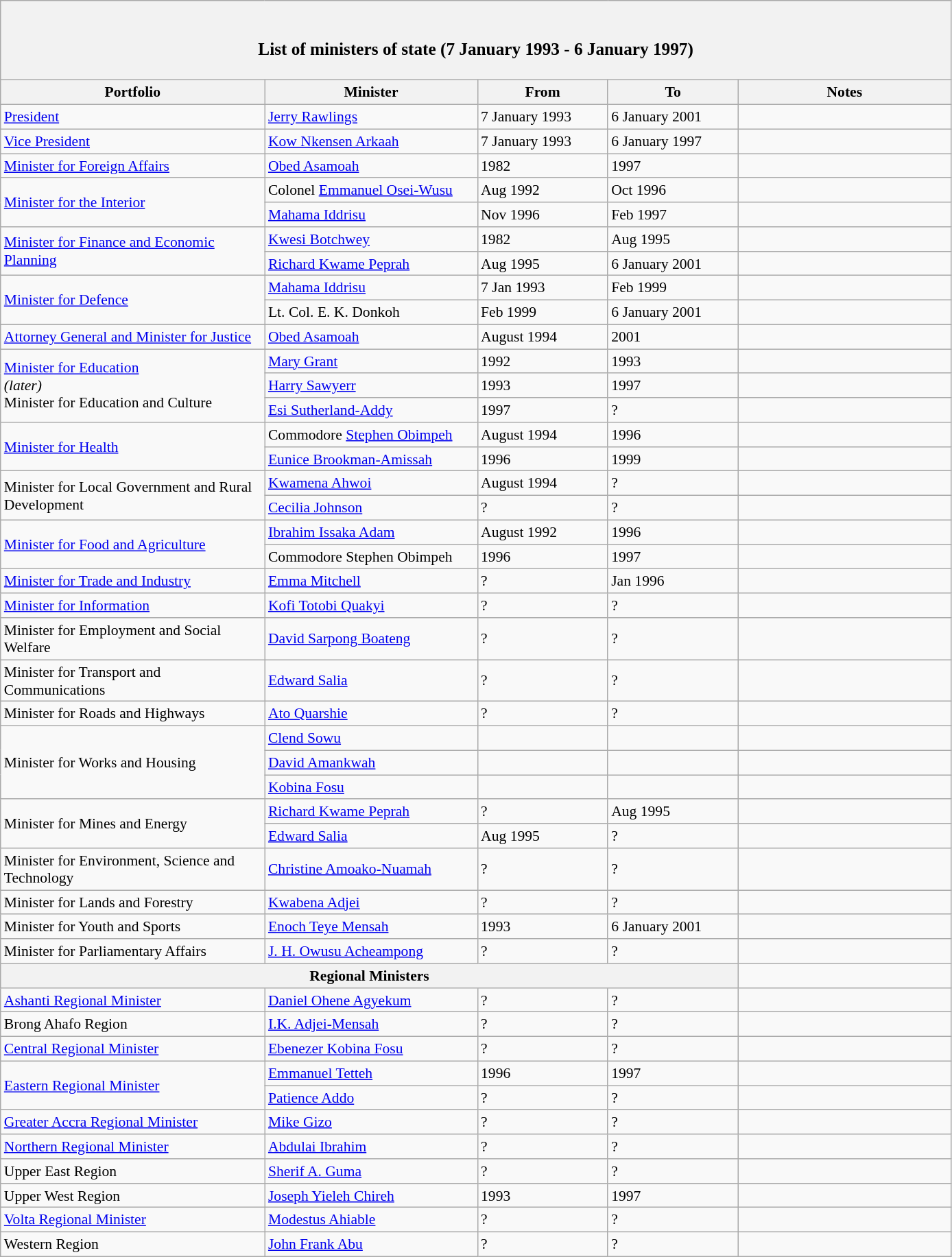<table class="wikitable" style="font-size:90%; text-align:left;">
<tr>
<th colspan=5><br><h3>List of ministers of state (7 January 1993 - 6 January 1997)</h3></th>
</tr>
<tr>
<th width=250>Portfolio</th>
<th width=200>Minister</th>
<th width=120>From</th>
<th width=120>To</th>
<th width=200>Notes</th>
</tr>
<tr>
<td><a href='#'>President</a></td>
<td><a href='#'>Jerry Rawlings</a></td>
<td>7 January 1993</td>
<td>6 January 2001</td>
<td></td>
</tr>
<tr>
<td><a href='#'>Vice President</a></td>
<td><a href='#'>Kow Nkensen Arkaah</a></td>
<td>7 January 1993</td>
<td>6 January 1997</td>
<td></td>
</tr>
<tr>
<td><a href='#'>Minister for Foreign Affairs</a></td>
<td><a href='#'>Obed Asamoah</a></td>
<td>1982</td>
<td>1997</td>
<td></td>
</tr>
<tr>
<td rowspan=2><a href='#'>Minister for the Interior</a></td>
<td>Colonel <a href='#'>Emmanuel Osei-Wusu</a></td>
<td>Aug 1992</td>
<td>Oct 1996</td>
<td></td>
</tr>
<tr>
<td><a href='#'>Mahama Iddrisu</a></td>
<td>Nov 1996</td>
<td>Feb 1997</td>
<td></td>
</tr>
<tr>
<td rowspan=2><a href='#'>Minister for Finance and Economic Planning</a></td>
<td><a href='#'>Kwesi Botchwey</a></td>
<td>1982</td>
<td>Aug 1995</td>
<td></td>
</tr>
<tr>
<td><a href='#'>Richard Kwame Peprah</a></td>
<td>Aug 1995</td>
<td>6 January 2001</td>
<td></td>
</tr>
<tr>
<td rowspan=2><a href='#'>Minister for Defence</a></td>
<td><a href='#'>Mahama Iddrisu</a></td>
<td>7 Jan 1993</td>
<td>Feb 1999</td>
<td></td>
</tr>
<tr>
<td>Lt. Col. E. K. Donkoh</td>
<td>Feb 1999</td>
<td>6 January 2001</td>
<td></td>
</tr>
<tr>
<td><a href='#'>Attorney General and Minister for Justice</a></td>
<td><a href='#'>Obed Asamoah</a></td>
<td>August 1994</td>
<td>2001</td>
<td></td>
</tr>
<tr>
<td rowspan=3><a href='#'>Minister for Education</a><br><em>(later)</em><br>Minister for Education and Culture</td>
<td><a href='#'>Mary Grant</a></td>
<td>1992</td>
<td>1993</td>
<td></td>
</tr>
<tr>
<td><a href='#'>Harry Sawyerr</a></td>
<td>1993</td>
<td>1997</td>
<td></td>
</tr>
<tr>
<td><a href='#'>Esi Sutherland-Addy</a></td>
<td>1997</td>
<td>?</td>
<td></td>
</tr>
<tr>
<td rowspan=2><a href='#'>Minister for Health</a></td>
<td>Commodore <a href='#'>Stephen Obimpeh</a></td>
<td>August 1994</td>
<td>1996</td>
<td></td>
</tr>
<tr>
<td><a href='#'>Eunice Brookman-Amissah</a></td>
<td>1996</td>
<td>1999</td>
<td></td>
</tr>
<tr>
<td rowspan=2>Minister for Local Government and Rural Development</td>
<td><a href='#'>Kwamena Ahwoi</a></td>
<td>August 1994</td>
<td>?</td>
<td></td>
</tr>
<tr>
<td><a href='#'>Cecilia Johnson</a></td>
<td>?</td>
<td>?</td>
<td></td>
</tr>
<tr>
<td rowspan=2><a href='#'>Minister for Food and Agriculture</a></td>
<td><a href='#'>Ibrahim Issaka Adam</a></td>
<td>August 1992</td>
<td>1996</td>
<td></td>
</tr>
<tr>
<td>Commodore Stephen Obimpeh</td>
<td>1996</td>
<td>1997</td>
<td></td>
</tr>
<tr>
<td><a href='#'>Minister for Trade and Industry</a></td>
<td><a href='#'>Emma Mitchell</a></td>
<td>?</td>
<td>Jan 1996</td>
<td></td>
</tr>
<tr>
<td><a href='#'>Minister for Information</a></td>
<td><a href='#'>Kofi Totobi Quakyi</a></td>
<td>?</td>
<td>?</td>
<td></td>
</tr>
<tr>
<td>Minister for Employment and Social Welfare</td>
<td><a href='#'>David Sarpong Boateng</a></td>
<td>?</td>
<td>?</td>
<td></td>
</tr>
<tr>
<td>Minister for Transport and Communications</td>
<td><a href='#'>Edward Salia</a></td>
<td>?</td>
<td>?</td>
<td></td>
</tr>
<tr>
<td>Minister for Roads and Highways</td>
<td><a href='#'>Ato Quarshie</a></td>
<td>?</td>
<td>?</td>
<td></td>
</tr>
<tr>
<td rowspan=3>Minister for Works and Housing</td>
<td><a href='#'>Clend Sowu</a></td>
<td></td>
<td></td>
<td></td>
</tr>
<tr>
<td><a href='#'>David Amankwah</a></td>
<td></td>
<td></td>
<td></td>
</tr>
<tr>
<td><a href='#'>Kobina Fosu</a></td>
<td></td>
<td></td>
<td></td>
</tr>
<tr>
<td rowspan=2>Minister for Mines and Energy</td>
<td><a href='#'>Richard Kwame Peprah</a></td>
<td>?</td>
<td>Aug 1995</td>
<td></td>
</tr>
<tr>
<td><a href='#'>Edward Salia</a></td>
<td>Aug 1995</td>
<td>?</td>
<td></td>
</tr>
<tr>
<td>Minister for Environment, Science and Technology</td>
<td><a href='#'>Christine Amoako-Nuamah</a></td>
<td>?</td>
<td>?</td>
<td></td>
</tr>
<tr>
<td>Minister for Lands and Forestry</td>
<td><a href='#'>Kwabena Adjei</a></td>
<td>?</td>
<td>?</td>
<td></td>
</tr>
<tr>
<td>Minister for Youth and Sports</td>
<td><a href='#'>Enoch Teye Mensah</a></td>
<td>1993</td>
<td>6 January 2001</td>
<td></td>
</tr>
<tr>
<td>Minister for Parliamentary Affairs</td>
<td><a href='#'>J. H. Owusu Acheampong</a></td>
<td>?</td>
<td>?</td>
<td></td>
</tr>
<tr>
<th colspan=4>Regional Ministers</th>
</tr>
<tr>
<td><a href='#'>Ashanti Regional Minister</a></td>
<td><a href='#'>Daniel Ohene Agyekum</a></td>
<td>?</td>
<td>?</td>
<td></td>
</tr>
<tr>
<td>Brong Ahafo Region</td>
<td><a href='#'>I.K. Adjei-Mensah</a></td>
<td>?</td>
<td>?</td>
<td></td>
</tr>
<tr>
<td><a href='#'>Central Regional Minister</a></td>
<td><a href='#'>Ebenezer Kobina Fosu</a></td>
<td>?</td>
<td>?</td>
<td></td>
</tr>
<tr>
<td rowspan=2><a href='#'>Eastern Regional Minister</a></td>
<td><a href='#'>Emmanuel Tetteh</a></td>
<td>1996</td>
<td>1997</td>
<td></td>
</tr>
<tr>
<td><a href='#'>Patience Addo</a></td>
<td>?</td>
<td>?</td>
<td></td>
</tr>
<tr>
<td><a href='#'>Greater Accra Regional Minister</a></td>
<td><a href='#'>Mike Gizo</a></td>
<td>?</td>
<td>?</td>
<td></td>
</tr>
<tr>
<td><a href='#'>Northern Regional Minister</a></td>
<td><a href='#'>Abdulai Ibrahim</a></td>
<td>?</td>
<td>?</td>
<td></td>
</tr>
<tr>
<td>Upper East Region</td>
<td><a href='#'>Sherif A. Guma</a></td>
<td>?</td>
<td>?</td>
<td></td>
</tr>
<tr>
<td>Upper West Region</td>
<td><a href='#'>Joseph Yieleh Chireh</a></td>
<td>1993</td>
<td>1997</td>
<td></td>
</tr>
<tr>
<td><a href='#'>Volta Regional Minister</a></td>
<td><a href='#'>Modestus Ahiable</a></td>
<td>?</td>
<td>?</td>
<td></td>
</tr>
<tr>
<td>Western Region</td>
<td><a href='#'>John Frank Abu</a></td>
<td>?</td>
<td>?</td>
<td></td>
</tr>
</table>
